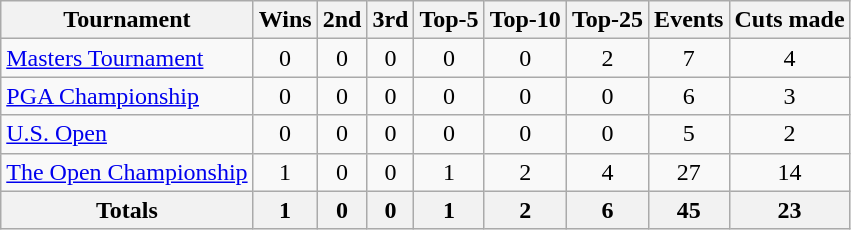<table class=wikitable style=text-align:center>
<tr>
<th>Tournament</th>
<th>Wins</th>
<th>2nd</th>
<th>3rd</th>
<th>Top-5</th>
<th>Top-10</th>
<th>Top-25</th>
<th>Events</th>
<th>Cuts made</th>
</tr>
<tr>
<td align=left><a href='#'>Masters Tournament</a></td>
<td>0</td>
<td>0</td>
<td>0</td>
<td>0</td>
<td>0</td>
<td>2</td>
<td>7</td>
<td>4</td>
</tr>
<tr>
<td align=left><a href='#'>PGA Championship</a></td>
<td>0</td>
<td>0</td>
<td>0</td>
<td>0</td>
<td>0</td>
<td>0</td>
<td>6</td>
<td>3</td>
</tr>
<tr>
<td align=left><a href='#'>U.S. Open</a></td>
<td>0</td>
<td>0</td>
<td>0</td>
<td>0</td>
<td>0</td>
<td>0</td>
<td>5</td>
<td>2</td>
</tr>
<tr>
<td align=left><a href='#'>The Open Championship</a></td>
<td>1</td>
<td>0</td>
<td>0</td>
<td>1</td>
<td>2</td>
<td>4</td>
<td>27</td>
<td>14</td>
</tr>
<tr>
<th>Totals</th>
<th>1</th>
<th>0</th>
<th>0</th>
<th>1</th>
<th>2</th>
<th>6</th>
<th>45</th>
<th>23</th>
</tr>
</table>
